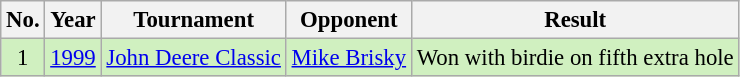<table class="wikitable" style="font-size:95%;">
<tr>
<th>No.</th>
<th>Year</th>
<th>Tournament</th>
<th>Opponent</th>
<th>Result</th>
</tr>
<tr style="background:#D0F0C0;">
<td align=center>1</td>
<td><a href='#'>1999</a></td>
<td><a href='#'>John Deere Classic</a></td>
<td> <a href='#'>Mike Brisky</a></td>
<td>Won with birdie on fifth extra hole</td>
</tr>
</table>
